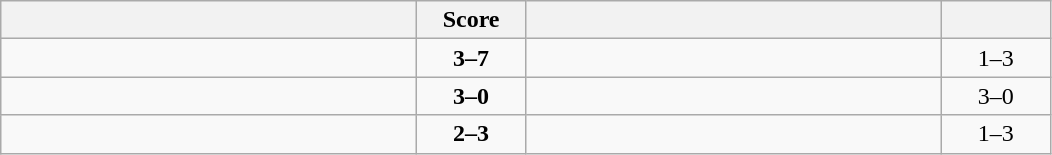<table class="wikitable" style="text-align: center; ">
<tr>
<th align="right" width="270"></th>
<th width="65">Score</th>
<th align="left" width="270"></th>
<th width="65"></th>
</tr>
<tr>
<td align="left"></td>
<td><strong>3–7</strong></td>
<td align="left"><strong></strong></td>
<td>1–3 <strong></strong></td>
</tr>
<tr>
<td align="left"><strong></strong></td>
<td><strong>3–0</strong></td>
<td align="left"></td>
<td>3–0 <strong></strong></td>
</tr>
<tr>
<td align="left"></td>
<td><strong>2–3</strong></td>
<td align="left"><strong></strong></td>
<td>1–3 <strong></strong></td>
</tr>
</table>
